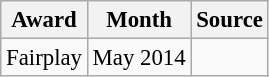<table class="wikitable sortable" style="text-align:left; font-size:95%;">
<tr>
<th>Award</th>
<th>Month</th>
<th>Source</th>
</tr>
<tr>
<td>Fairplay</td>
<td>May 2014</td>
<td></td>
</tr>
</table>
